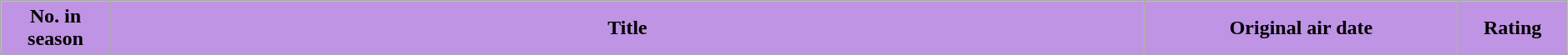<table class="wikitable plainrowheaders" style="width:99%;">
<tr>
<th scope="col" style="background-color: #BF94E4; color: black;" width=7%>No. in<br>season</th>
<th scope="col" style="background-color: #BF94E4; color: black;">Title</th>
<th scope="col" style="background-color: #BF94E4; color: black;" width=20%>Original air date</th>
<th scope="col" style="background-color: #BF94E4; color: black;" width=7%>Rating<br>


















































</th>
</tr>
</table>
